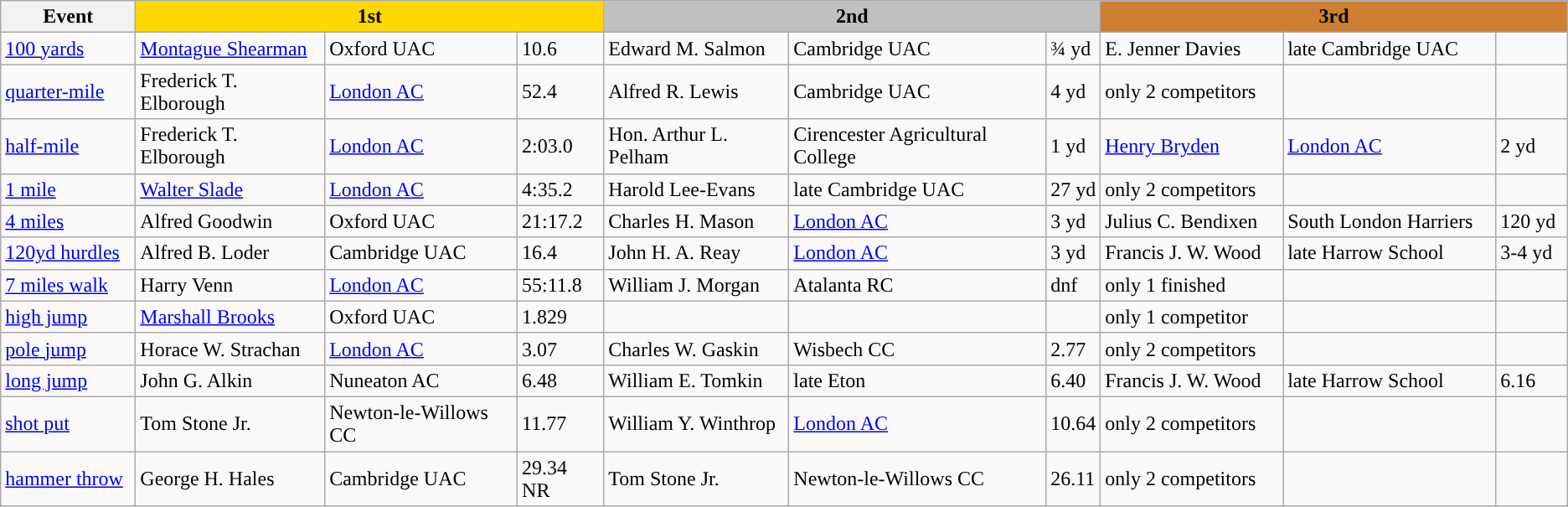<table class="wikitable" style="text-align:left">
<tr>
<th width=100>Event</th>
<th colspan="3" width="380" style="background:gold;">1st</th>
<th colspan="3" width="380" style="background:silver;">2nd</th>
<th colspan="3" width="380" style="background:#CD7F32;">3rd</th>
</tr>
<tr>
<td><a href='#'>100 yards</a></td>
<td><a href='#'>Montague Shearman</a></td>
<td>Oxford UAC</td>
<td>10.6</td>
<td>Edward M. Salmon</td>
<td>Cambridge UAC</td>
<td>¾ yd</td>
<td>E. Jenner Davies</td>
<td>late Cambridge UAC</td>
<td></td>
</tr>
<tr>
<td><a href='#'>quarter-mile</a></td>
<td>Frederick T. Elborough</td>
<td><a href='#'>London AC</a></td>
<td>52.4</td>
<td>Alfred R. Lewis</td>
<td>Cambridge UAC</td>
<td>4 yd</td>
<td>only 2 competitors</td>
<td></td>
<td></td>
</tr>
<tr>
<td><a href='#'>half-mile</a></td>
<td>Frederick T. Elborough</td>
<td><a href='#'>London AC</a></td>
<td>2:03.0</td>
<td>Hon. Arthur L. Pelham</td>
<td>Cirencester Agricultural College</td>
<td>1 yd</td>
<td><a href='#'>Henry Bryden</a></td>
<td><a href='#'>London AC</a></td>
<td>2 yd</td>
</tr>
<tr>
<td><a href='#'>1 mile</a></td>
<td><a href='#'>Walter Slade</a></td>
<td><a href='#'>London AC</a></td>
<td>4:35.2</td>
<td>Harold Lee-Evans</td>
<td>late Cambridge UAC</td>
<td>27 yd</td>
<td>only 2 competitors</td>
<td></td>
<td></td>
</tr>
<tr>
<td><a href='#'>4 miles</a></td>
<td>Alfred Goodwin</td>
<td>Oxford UAC</td>
<td>21:17.2</td>
<td>Charles H. Mason</td>
<td><a href='#'>London AC</a></td>
<td>3 yd</td>
<td>Julius C. Bendixen</td>
<td>South London Harriers</td>
<td>120 yd</td>
</tr>
<tr>
<td><a href='#'>120yd hurdles</a></td>
<td>Alfred B. Loder</td>
<td>Cambridge UAC</td>
<td>16.4</td>
<td>John H. A. Reay</td>
<td><a href='#'>London AC</a></td>
<td>3 yd</td>
<td>Francis J. W. Wood</td>
<td>late Harrow School</td>
<td>3-4 yd</td>
</tr>
<tr>
<td><a href='#'>7 miles walk</a></td>
<td>Harry Venn</td>
<td><a href='#'>London AC</a></td>
<td>55:11.8</td>
<td>William J. Morgan</td>
<td>Atalanta RC</td>
<td>dnf</td>
<td>only 1 finished</td>
<td></td>
<td></td>
</tr>
<tr>
<td><a href='#'>high jump</a></td>
<td><a href='#'>Marshall Brooks</a></td>
<td>Oxford UAC</td>
<td>1.829</td>
<td></td>
<td></td>
<td></td>
<td>only 1 competitor</td>
<td></td>
<td></td>
</tr>
<tr>
<td><a href='#'>pole jump</a></td>
<td>Horace W. Strachan</td>
<td><a href='#'>London AC</a></td>
<td>3.07</td>
<td>Charles W. Gaskin</td>
<td>Wisbech CC</td>
<td>2.77</td>
<td>only 2 competitors</td>
<td></td>
<td></td>
</tr>
<tr>
<td><a href='#'>long jump</a></td>
<td>John G. Alkin</td>
<td>Nuneaton AC</td>
<td>6.48</td>
<td>William E. Tomkin</td>
<td>late Eton</td>
<td>6.40</td>
<td>Francis J. W. Wood</td>
<td>late Harrow School</td>
<td>6.16</td>
</tr>
<tr>
<td><a href='#'>shot put</a></td>
<td>Tom Stone Jr.</td>
<td>Newton-le-Willows CC</td>
<td>11.77</td>
<td>William Y. Winthrop</td>
<td><a href='#'>London AC</a></td>
<td>10.64</td>
<td>only 2 competitors</td>
<td></td>
<td></td>
</tr>
<tr>
<td><a href='#'>hammer throw</a></td>
<td>George H. Hales</td>
<td>Cambridge UAC</td>
<td>29.34 NR</td>
<td>Tom Stone Jr.</td>
<td>Newton-le-Willows CC</td>
<td>26.11</td>
<td>only 2 competitors</td>
<td></td>
<td></td>
</tr>
</table>
